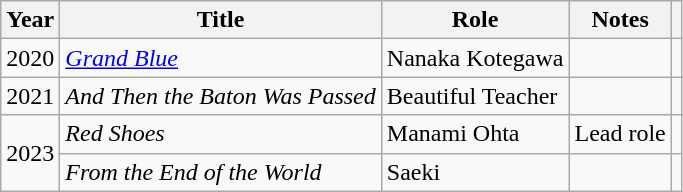<table class="wikitable sortable">
<tr>
<th>Year</th>
<th>Title</th>
<th>Role</th>
<th>Notes</th>
<th class="unsortable"></th>
</tr>
<tr>
<td>2020</td>
<td><em><a href='#'>Grand Blue</a></em></td>
<td>Nanaka Kotegawa</td>
<td></td>
<td></td>
</tr>
<tr>
<td>2021</td>
<td><em>And Then the Baton Was Passed</em></td>
<td>Beautiful Teacher</td>
<td></td>
<td></td>
</tr>
<tr>
<td rowspan="2">2023</td>
<td><em>Red Shoes</em></td>
<td>Manami Ohta</td>
<td>Lead role</td>
<td></td>
</tr>
<tr>
<td><em>From the End of the World</em></td>
<td>Saeki</td>
<td></td>
<td></td>
</tr>
</table>
